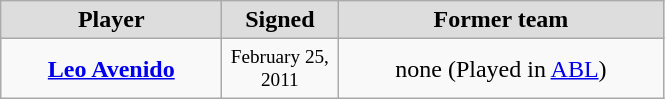<table class="wikitable" style="text-align: center">
<tr align="center" bgcolor="#dddddd">
<td style="width:140px"><strong>Player</strong></td>
<td style="width:70px"><strong>Signed</strong></td>
<td style="width:210px"><strong>Former team</strong></td>
</tr>
<tr style="height:40px">
<td><strong><a href='#'>Leo Avenido</a></strong></td>
<td style="font-size: 80%">February 25, 2011</td>
<td>none (Played in <a href='#'>ABL</a>)</td>
</tr>
</table>
